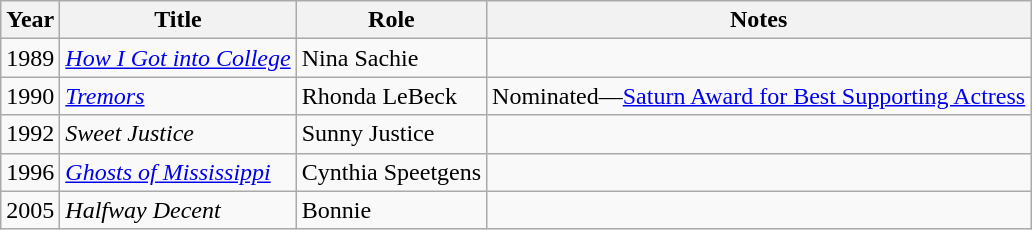<table class="wikitable sortable">
<tr>
<th>Year</th>
<th>Title</th>
<th>Role</th>
<th class="unsortable">Notes</th>
</tr>
<tr>
<td>1989</td>
<td><em><a href='#'>How I Got into College</a></em></td>
<td>Nina Sachie</td>
<td></td>
</tr>
<tr>
<td>1990</td>
<td><em><a href='#'>Tremors</a></em></td>
<td>Rhonda LeBeck</td>
<td>Nominated—<a href='#'>Saturn Award for Best Supporting Actress</a></td>
</tr>
<tr>
<td>1992</td>
<td><em>Sweet Justice</em></td>
<td>Sunny Justice</td>
<td></td>
</tr>
<tr>
<td>1996</td>
<td><em><a href='#'>Ghosts of Mississippi</a></em></td>
<td>Cynthia Speetgens</td>
<td></td>
</tr>
<tr>
<td>2005</td>
<td><em>Halfway Decent</em></td>
<td>Bonnie</td>
<td></td>
</tr>
</table>
